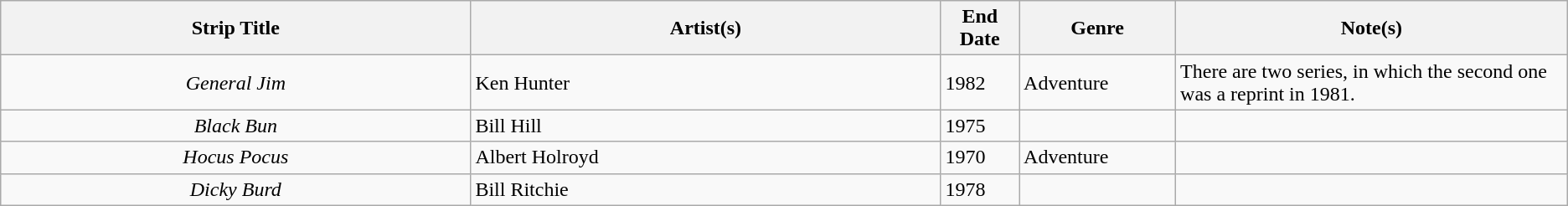<table class="wikitable sortable">
<tr>
<th width=30%>Strip Title</th>
<th width=30%>Artist(s)</th>
<th width=5%>End Date</th>
<th width=10%>Genre</th>
<th width=25%>Note(s)</th>
</tr>
<tr>
<td align=center><em>General Jim</em></td>
<td>Ken Hunter</td>
<td>1982</td>
<td>Adventure</td>
<td>There are two series, in which the second one was a reprint in 1981.</td>
</tr>
<tr>
<td align=center><em>Black Bun</em></td>
<td>Bill Hill</td>
<td>1975</td>
<td></td>
<td></td>
</tr>
<tr>
<td align=center><em>Hocus Pocus</em></td>
<td>Albert Holroyd</td>
<td>1970</td>
<td>Adventure</td>
<td></td>
</tr>
<tr>
<td align=center><em>Dicky Burd</em></td>
<td>Bill Ritchie</td>
<td>1978</td>
<td></td>
<td></td>
</tr>
</table>
